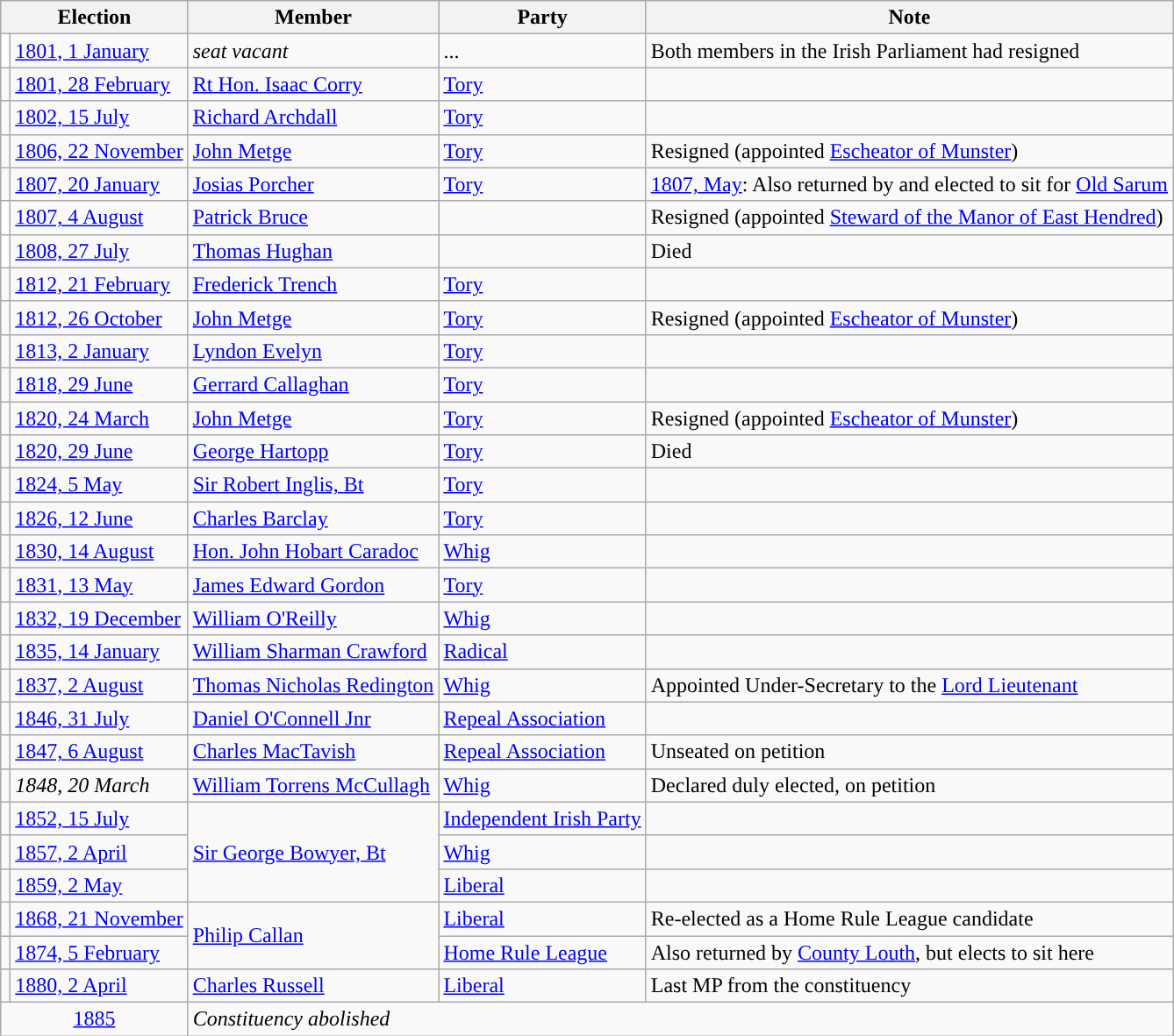<table class="wikitable">
<tr>
<th colspan="2">Election</th>
<th>Member</th>
<th>Party</th>
<th>Note</th>
</tr>
<tr>
<td style="color:inherit;background-color: white"></td>
<td><a href='#'>1801, 1 January</a></td>
<td><em>seat vacant</em></td>
<td>...</td>
<td>Both members in the Irish Parliament had resigned</td>
</tr>
<tr>
<td style="color:inherit;background-color: "></td>
<td><a href='#'>1801, 28 February</a></td>
<td><a href='#'>Rt Hon. Isaac Corry</a></td>
<td><a href='#'>Tory</a></td>
<td></td>
</tr>
<tr>
<td style="color:inherit;background-color: "></td>
<td><a href='#'>1802, 15 July</a></td>
<td><a href='#'>Richard Archdall</a></td>
<td><a href='#'>Tory</a></td>
<td></td>
</tr>
<tr>
<td style="color:inherit;background-color: "></td>
<td><a href='#'>1806, 22 November</a></td>
<td><a href='#'>John Metge</a></td>
<td><a href='#'>Tory</a></td>
<td>Resigned (appointed <a href='#'>Escheator of Munster</a>)</td>
</tr>
<tr>
<td style="color:inherit;background-color: "></td>
<td><a href='#'>1807, 20 January</a></td>
<td><a href='#'>Josias Porcher</a></td>
<td><a href='#'>Tory</a></td>
<td><a href='#'>1807, May</a>: Also returned by and elected to sit for <a href='#'>Old Sarum</a></td>
</tr>
<tr>
<td style="color:inherit;background-color: white"></td>
<td><a href='#'>1807, 4 August</a></td>
<td><a href='#'>Patrick Bruce</a></td>
<td></td>
<td>Resigned (appointed <a href='#'>Steward of the Manor of East Hendred</a>)</td>
</tr>
<tr>
<td style="color:inherit;background-color: white"></td>
<td><a href='#'>1808, 27 July</a></td>
<td><a href='#'>Thomas Hughan</a></td>
<td></td>
<td>Died</td>
</tr>
<tr>
<td style="color:inherit;background-color: "></td>
<td><a href='#'>1812, 21 February</a></td>
<td><a href='#'>Frederick Trench</a></td>
<td><a href='#'>Tory</a></td>
<td></td>
</tr>
<tr>
<td style="color:inherit;background-color: "></td>
<td><a href='#'>1812, 26 October</a></td>
<td><a href='#'>John Metge</a></td>
<td><a href='#'>Tory</a></td>
<td>Resigned (appointed <a href='#'>Escheator of Munster</a>)</td>
</tr>
<tr>
<td style="color:inherit;background-color: "></td>
<td><a href='#'>1813, 2 January</a></td>
<td><a href='#'>Lyndon Evelyn</a></td>
<td><a href='#'>Tory</a></td>
<td></td>
</tr>
<tr>
<td style="color:inherit;background-color: "></td>
<td><a href='#'>1818, 29 June</a></td>
<td><a href='#'>Gerrard Callaghan</a></td>
<td><a href='#'>Tory</a></td>
<td></td>
</tr>
<tr>
<td style="color:inherit;background-color: "></td>
<td><a href='#'>1820, 24 March</a></td>
<td><a href='#'>John Metge</a></td>
<td><a href='#'>Tory</a></td>
<td>Resigned (appointed <a href='#'>Escheator of Munster</a>)</td>
</tr>
<tr>
<td style="color:inherit;background-color: "></td>
<td><a href='#'>1820, 29 June</a></td>
<td><a href='#'>George Hartopp</a></td>
<td><a href='#'>Tory</a></td>
<td>Died</td>
</tr>
<tr>
<td style="color:inherit;background-color: "></td>
<td><a href='#'>1824, 5 May</a></td>
<td><a href='#'>Sir Robert Inglis, Bt</a></td>
<td><a href='#'>Tory</a></td>
<td></td>
</tr>
<tr>
<td style="color:inherit;background-color: "></td>
<td><a href='#'>1826, 12 June</a></td>
<td><a href='#'>Charles Barclay</a></td>
<td><a href='#'>Tory</a></td>
<td></td>
</tr>
<tr>
<td style="color:inherit;background-color: "></td>
<td><a href='#'>1830, 14 August</a></td>
<td><a href='#'>Hon. John Hobart Caradoc</a></td>
<td><a href='#'>Whig</a></td>
<td></td>
</tr>
<tr>
<td style="color:inherit;background-color: "></td>
<td><a href='#'>1831, 13 May</a></td>
<td><a href='#'>James Edward Gordon</a></td>
<td><a href='#'>Tory</a></td>
<td></td>
</tr>
<tr>
<td style="color:inherit;background-color: "></td>
<td><a href='#'>1832, 19 December</a></td>
<td><a href='#'>William O'Reilly</a></td>
<td><a href='#'>Whig</a></td>
<td></td>
</tr>
<tr>
<td style="color:inherit;background-color: "></td>
<td><a href='#'>1835, 14 January</a></td>
<td><a href='#'>William Sharman Crawford</a></td>
<td><a href='#'>Radical</a></td>
<td></td>
</tr>
<tr>
<td style="color:inherit;background-color: "></td>
<td><a href='#'>1837, 2 August</a></td>
<td><a href='#'>Thomas Nicholas Redington</a></td>
<td><a href='#'>Whig</a></td>
<td>Appointed Under-Secretary to the <a href='#'>Lord Lieutenant</a></td>
</tr>
<tr>
<td style="color:inherit;background-color: "></td>
<td><a href='#'>1846, 31 July</a></td>
<td><a href='#'>Daniel O'Connell Jnr</a></td>
<td><a href='#'>Repeal Association</a></td>
<td></td>
</tr>
<tr>
<td style="color:inherit;background-color: "></td>
<td><a href='#'>1847, 6 August</a></td>
<td><a href='#'>Charles MacTavish</a></td>
<td><a href='#'>Repeal Association</a></td>
<td>Unseated on petition</td>
</tr>
<tr>
<td style="color:inherit;background-color: "></td>
<td><em>1848, 20 March</em></td>
<td><a href='#'>William Torrens McCullagh</a></td>
<td><a href='#'>Whig</a></td>
<td>Declared duly elected, on petition</td>
</tr>
<tr>
<td style="color:inherit;background-color: "></td>
<td><a href='#'>1852, 15 July</a></td>
<td rowspan="3"><a href='#'>Sir George Bowyer, Bt</a></td>
<td><a href='#'>Independent Irish Party</a></td>
<td></td>
</tr>
<tr>
<td style="color:inherit;background-color: "></td>
<td><a href='#'>1857, 2 April</a></td>
<td><a href='#'>Whig</a></td>
<td></td>
</tr>
<tr>
<td style="color:inherit;background-color: "></td>
<td><a href='#'>1859, 2 May</a></td>
<td><a href='#'>Liberal</a></td>
<td></td>
</tr>
<tr>
<td style="color:inherit;background-color: "></td>
<td><a href='#'>1868, 21 November</a></td>
<td rowspan="2"><a href='#'>Philip Callan</a></td>
<td><a href='#'>Liberal</a></td>
<td>Re-elected as a Home Rule League candidate</td>
</tr>
<tr>
<td style="color:inherit;background-color: "></td>
<td><a href='#'>1874, 5 February</a></td>
<td><a href='#'>Home Rule League</a></td>
<td>Also returned by <a href='#'>County Louth</a>, but elects to sit here</td>
</tr>
<tr>
<td style="color:inherit;background-color: "></td>
<td><a href='#'>1880, 2 April</a></td>
<td><a href='#'>Charles Russell</a></td>
<td><a href='#'>Liberal</a></td>
<td>Last MP from the constituency</td>
</tr>
<tr>
<td colspan="2" align="center"><a href='#'>1885</a></td>
<td colspan="3"><em>Constituency abolished</em></td>
</tr>
</table>
